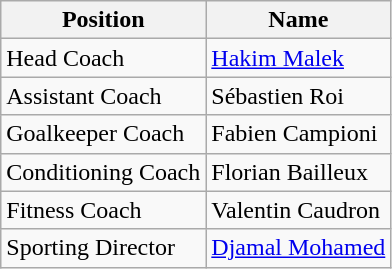<table class="wikitable">
<tr>
<th>Position</th>
<th>Name</th>
</tr>
<tr>
<td>Head Coach</td>
<td> <a href='#'>Hakim Malek</a></td>
</tr>
<tr>
<td>Assistant Coach</td>
<td> Sébastien Roi</td>
</tr>
<tr>
<td>Goalkeeper Coach</td>
<td> Fabien Campioni</td>
</tr>
<tr>
<td>Conditioning Coach</td>
<td> Florian Bailleux</td>
</tr>
<tr>
<td>Fitness Coach</td>
<td> Valentin Caudron</td>
</tr>
<tr>
<td>Sporting Director</td>
<td> <a href='#'>Djamal Mohamed</a></td>
</tr>
</table>
